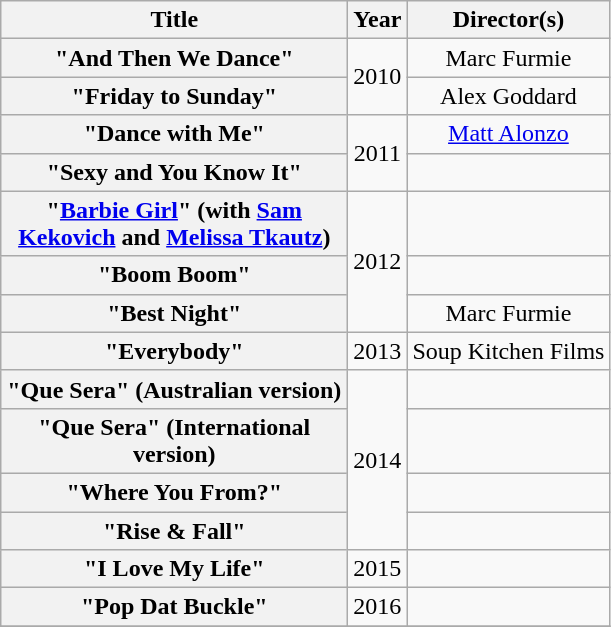<table class="wikitable plainrowheaders" style="text-align:center;">
<tr>
<th scope="col" style="width:14em;">Title</th>
<th scope="col">Year</th>
<th scope="col">Director(s)</th>
</tr>
<tr>
<th scope="row">"And Then We Dance"</th>
<td rowspan="2">2010</td>
<td>Marc Furmie</td>
</tr>
<tr>
<th scope="row">"Friday to Sunday"</th>
<td>Alex Goddard</td>
</tr>
<tr>
<th scope="row">"Dance with Me"</th>
<td rowspan="2">2011</td>
<td><a href='#'>Matt Alonzo</a></td>
</tr>
<tr>
<th scope="row">"Sexy and You Know It"</th>
<td></td>
</tr>
<tr>
<th scope="row">"<a href='#'>Barbie Girl</a>" <span>(with <a href='#'>Sam Kekovich</a> and <a href='#'>Melissa Tkautz</a>)</span></th>
<td rowspan="3">2012</td>
<td></td>
</tr>
<tr>
<th scope="row">"Boom Boom"</th>
<td></td>
</tr>
<tr>
<th scope="row">"Best Night"</th>
<td>Marc Furmie</td>
</tr>
<tr>
<th scope="row">"Everybody"</th>
<td>2013</td>
<td>Soup Kitchen Films</td>
</tr>
<tr>
<th scope="row">"Que Sera" <span>(Australian version)</span></th>
<td rowspan="4">2014</td>
<td></td>
</tr>
<tr>
<th scope="row">"Que Sera" <span>(International version)</span></th>
<td></td>
</tr>
<tr>
<th scope="row">"Where You From?"</th>
<td></td>
</tr>
<tr>
<th scope="row">"Rise & Fall"</th>
<td></td>
</tr>
<tr>
<th scope="row">"I Love My Life"</th>
<td>2015</td>
<td></td>
</tr>
<tr>
<th scope="row">"Pop Dat Buckle"</th>
<td>2016</td>
<td></td>
</tr>
<tr>
</tr>
</table>
